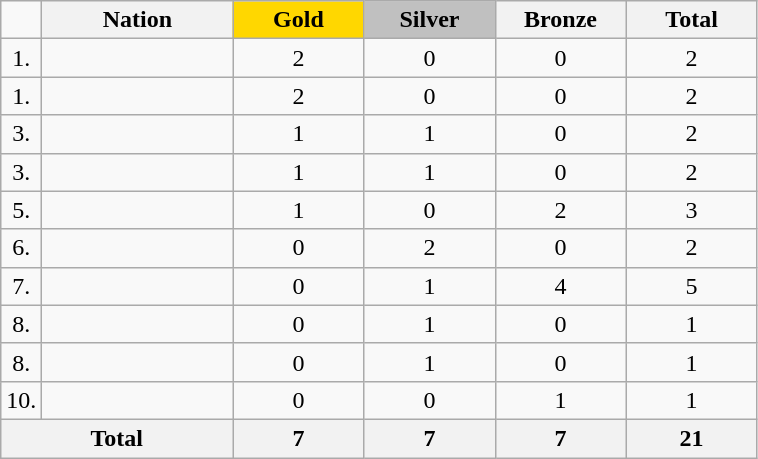<table class="wikitable" style="text-align:center">
<tr>
<td width="20"></td>
<th width="120">Nation</th>
<th style="background-color:gold;" width="80"> Gold</th>
<th style="background-color:silver;" width="80"> Silver</th>
<th style="background-color:##CC9966;" width="80"> Bronze</th>
<th width="80">Total</th>
</tr>
<tr>
<td>1.</td>
<td style="text-align:left;"></td>
<td>2</td>
<td>0</td>
<td>0</td>
<td>2</td>
</tr>
<tr>
<td>1.</td>
<td style="text-align:left;"></td>
<td>2</td>
<td>0</td>
<td>0</td>
<td>2</td>
</tr>
<tr>
<td>3.</td>
<td style="text-align:left;"></td>
<td>1</td>
<td>1</td>
<td>0</td>
<td>2</td>
</tr>
<tr>
<td>3.</td>
<td style="text-align:left;"></td>
<td>1</td>
<td>1</td>
<td>0</td>
<td>2</td>
</tr>
<tr>
<td>5.</td>
<td style="text-align:left;"></td>
<td>1</td>
<td>0</td>
<td>2</td>
<td>3</td>
</tr>
<tr>
<td>6.</td>
<td style="text-align:left;"></td>
<td>0</td>
<td>2</td>
<td>0</td>
<td>2</td>
</tr>
<tr>
<td>7.</td>
<td style="text-align:left;"></td>
<td>0</td>
<td>1</td>
<td>4</td>
<td>5</td>
</tr>
<tr>
<td>8.</td>
<td style="text-align:left;"></td>
<td>0</td>
<td>1</td>
<td>0</td>
<td>1</td>
</tr>
<tr>
<td>8.</td>
<td style="text-align:left;"></td>
<td>0</td>
<td>1</td>
<td>0</td>
<td>1</td>
</tr>
<tr>
<td>10.</td>
<td style="text-align:left;"></td>
<td>0</td>
<td>0</td>
<td>1</td>
<td>1</td>
</tr>
<tr>
<th colspan=2>Total</th>
<th>7</th>
<th>7</th>
<th>7</th>
<th>21</th>
</tr>
</table>
